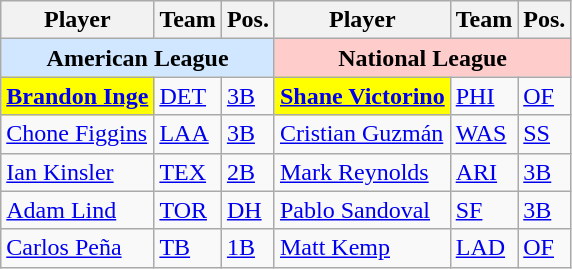<table class="wikitable">
<tr>
<th>Player</th>
<th>Team</th>
<th>Pos.</th>
<th>Player</th>
<th>Team</th>
<th>Pos.</th>
</tr>
<tr>
<th colspan="3" style="background:#d0e7ff;">American League</th>
<th colspan="3" style="background:#fcc;">National League</th>
</tr>
<tr>
<td style="background:yellow;"><strong><a href='#'>Brandon Inge</a></strong></td>
<td><a href='#'>DET</a></td>
<td><a href='#'>3B</a></td>
<td style="background:yellow;"><strong><a href='#'>Shane Victorino</a></strong></td>
<td><a href='#'>PHI</a></td>
<td><a href='#'>OF</a></td>
</tr>
<tr>
<td><a href='#'>Chone Figgins</a></td>
<td><a href='#'>LAA</a></td>
<td><a href='#'>3B</a></td>
<td><a href='#'>Cristian Guzmán</a></td>
<td><a href='#'>WAS</a></td>
<td><a href='#'>SS</a></td>
</tr>
<tr>
<td><a href='#'>Ian Kinsler</a></td>
<td><a href='#'>TEX</a></td>
<td><a href='#'>2B</a></td>
<td><a href='#'>Mark Reynolds</a></td>
<td><a href='#'>ARI</a></td>
<td><a href='#'>3B</a></td>
</tr>
<tr>
<td><a href='#'>Adam Lind</a></td>
<td><a href='#'>TOR</a></td>
<td><a href='#'>DH</a></td>
<td><a href='#'>Pablo Sandoval</a></td>
<td><a href='#'>SF</a></td>
<td><a href='#'>3B</a></td>
</tr>
<tr>
<td><a href='#'>Carlos Peña</a></td>
<td><a href='#'>TB</a></td>
<td><a href='#'>1B</a></td>
<td><a href='#'>Matt Kemp</a></td>
<td><a href='#'>LAD</a></td>
<td><a href='#'>OF</a></td>
</tr>
</table>
